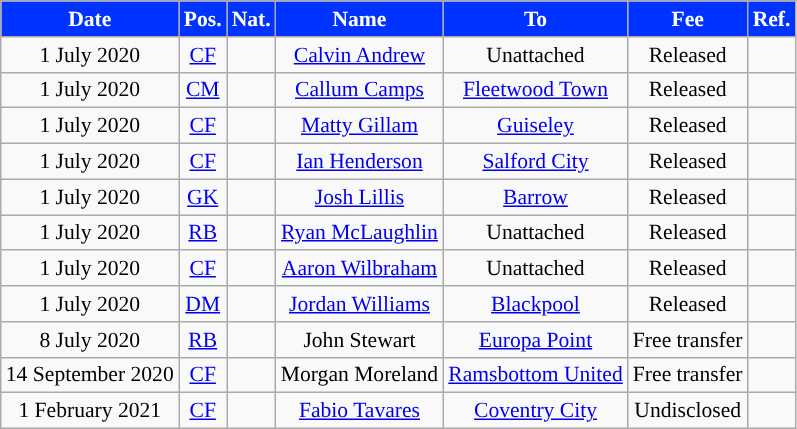<table class="wikitable"  style="text-align:center; font-size:90%; ">
<tr>
<th style="background:#03f;color:#fff;">Date</th>
<th style="background:#03f;color:#fff;">Pos.</th>
<th style="background:#03f;color:#fff;">Nat.</th>
<th style="background:#03f;color:#fff;">Name</th>
<th style="background:#03f;color:#fff;">To</th>
<th style="background:#03f;color:#fff;">Fee</th>
<th style="background:#03f;color:#fff;">Ref.</th>
</tr>
<tr>
<td>1 July 2020</td>
<td><a href='#'>CF</a></td>
<td></td>
<td><a href='#'>Calvin Andrew</a></td>
<td> Unattached</td>
<td>Released</td>
<td></td>
</tr>
<tr>
<td>1 July 2020</td>
<td><a href='#'>CM</a></td>
<td></td>
<td><a href='#'>Callum Camps</a></td>
<td> <a href='#'>Fleetwood Town</a></td>
<td>Released</td>
<td></td>
</tr>
<tr>
<td>1 July 2020</td>
<td><a href='#'>CF</a></td>
<td></td>
<td><a href='#'>Matty Gillam</a></td>
<td> <a href='#'>Guiseley</a></td>
<td>Released</td>
<td></td>
</tr>
<tr>
<td>1 July 2020</td>
<td><a href='#'>CF</a></td>
<td></td>
<td><a href='#'>Ian Henderson</a></td>
<td> <a href='#'>Salford City</a></td>
<td>Released</td>
<td></td>
</tr>
<tr>
<td>1 July 2020</td>
<td><a href='#'>GK</a></td>
<td></td>
<td><a href='#'>Josh Lillis</a></td>
<td> <a href='#'>Barrow</a></td>
<td>Released</td>
<td></td>
</tr>
<tr>
<td>1 July 2020</td>
<td><a href='#'>RB</a></td>
<td></td>
<td><a href='#'>Ryan McLaughlin</a></td>
<td> Unattached</td>
<td>Released</td>
<td></td>
</tr>
<tr>
<td>1 July 2020</td>
<td><a href='#'>CF</a></td>
<td></td>
<td><a href='#'>Aaron Wilbraham</a></td>
<td> Unattached</td>
<td>Released</td>
<td></td>
</tr>
<tr>
<td>1 July 2020</td>
<td><a href='#'>DM</a></td>
<td></td>
<td><a href='#'>Jordan Williams</a></td>
<td> <a href='#'>Blackpool</a></td>
<td>Released</td>
<td></td>
</tr>
<tr>
<td>8 July 2020</td>
<td><a href='#'>RB</a></td>
<td></td>
<td>John Stewart</td>
<td> <a href='#'>Europa Point</a></td>
<td>Free transfer</td>
<td></td>
</tr>
<tr>
<td>14 September 2020</td>
<td><a href='#'>CF</a></td>
<td></td>
<td>Morgan Moreland</td>
<td> <a href='#'>Ramsbottom United</a></td>
<td>Free transfer</td>
<td></td>
</tr>
<tr>
<td>1 February 2021</td>
<td><a href='#'>CF</a></td>
<td></td>
<td><a href='#'>Fabio Tavares</a></td>
<td> <a href='#'>Coventry City</a></td>
<td>Undisclosed</td>
<td></td>
</tr>
</table>
